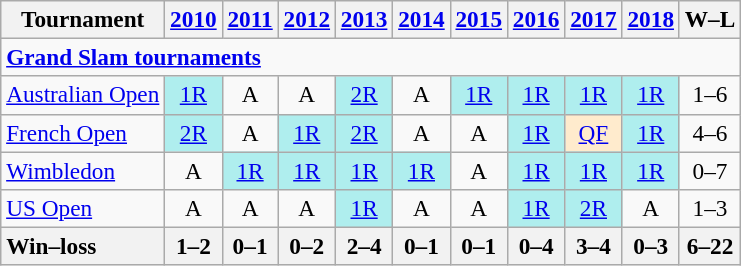<table class=wikitable style=text-align:center;font-size:97%>
<tr>
<th>Tournament</th>
<th><a href='#'>2010</a></th>
<th><a href='#'>2011</a></th>
<th><a href='#'>2012</a></th>
<th><a href='#'>2013</a></th>
<th><a href='#'>2014</a></th>
<th><a href='#'>2015</a></th>
<th><a href='#'>2016</a></th>
<th><a href='#'>2017</a></th>
<th><a href='#'>2018</a></th>
<th>W–L</th>
</tr>
<tr>
<td colspan=18 align=left><strong><a href='#'>Grand Slam tournaments</a></strong></td>
</tr>
<tr>
<td align=left><a href='#'>Australian Open</a></td>
<td bgcolor=afeeee><a href='#'>1R</a></td>
<td>A</td>
<td>A</td>
<td bgcolor=afeeee><a href='#'>2R</a></td>
<td>A</td>
<td bgcolor=afeeee><a href='#'>1R</a></td>
<td bgcolor=afeeee><a href='#'>1R</a></td>
<td bgcolor=afeeee><a href='#'>1R</a></td>
<td bgcolor=afeeee><a href='#'>1R</a></td>
<td>1–6</td>
</tr>
<tr>
<td align=left><a href='#'>French Open</a></td>
<td bgcolor=afeeee><a href='#'>2R</a></td>
<td>A</td>
<td bgcolor=afeeee><a href='#'>1R</a></td>
<td bgcolor=afeeee><a href='#'>2R</a></td>
<td>A</td>
<td>A</td>
<td bgcolor=afeeee><a href='#'>1R</a></td>
<td bgcolor=ffebcd><a href='#'>QF</a></td>
<td bgcolor=afeeee><a href='#'>1R</a></td>
<td>4–6</td>
</tr>
<tr>
<td align=left><a href='#'>Wimbledon</a></td>
<td>A</td>
<td bgcolor=afeeee><a href='#'>1R</a></td>
<td bgcolor=afeeee><a href='#'>1R</a></td>
<td bgcolor=afeeee><a href='#'>1R</a></td>
<td bgcolor=afeeee><a href='#'>1R</a></td>
<td>A</td>
<td bgcolor=afeeee><a href='#'>1R</a></td>
<td bgcolor=afeeee><a href='#'>1R</a></td>
<td bgcolor=afeeee><a href='#'>1R</a></td>
<td>0–7</td>
</tr>
<tr>
<td align=left><a href='#'>US Open</a></td>
<td>A</td>
<td>A</td>
<td>A</td>
<td bgcolor=afeeee><a href='#'>1R</a></td>
<td>A</td>
<td>A</td>
<td bgcolor=afeeee><a href='#'>1R</a></td>
<td bgcolor=afeeee><a href='#'>2R</a></td>
<td>A</td>
<td>1–3</td>
</tr>
<tr>
<th style=text-align:left>Win–loss</th>
<th>1–2</th>
<th>0–1</th>
<th>0–2</th>
<th>2–4</th>
<th>0–1</th>
<th>0–1</th>
<th>0–4</th>
<th>3–4</th>
<th>0–3</th>
<th>6–22</th>
</tr>
</table>
